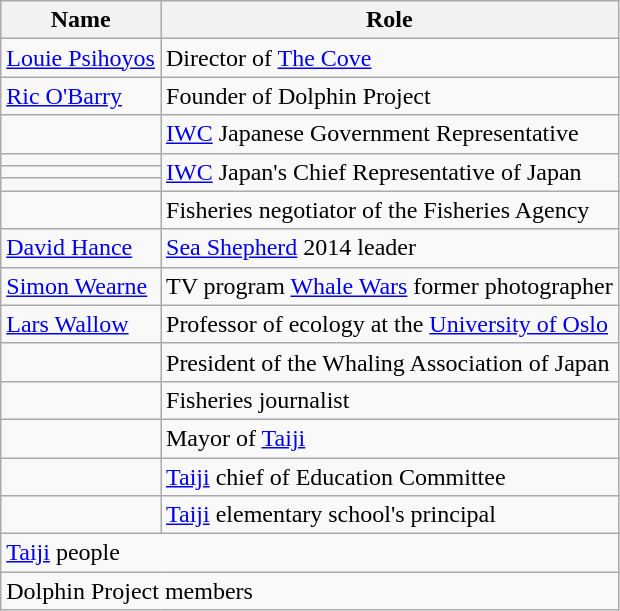<table class="wikitable">
<tr>
<th>Name</th>
<th>Role</th>
</tr>
<tr>
<td><a href='#'>Louie Psihoyos</a></td>
<td>Director of <a href='#'>The Cove</a></td>
</tr>
<tr>
<td><a href='#'>Ric O'Barry</a></td>
<td>Founder of Dolphin Project</td>
</tr>
<tr>
<td></td>
<td><a href='#'>IWC</a> Japanese Government Representative</td>
</tr>
<tr>
<td></td>
<td rowspan="3"><a href='#'>IWC</a> Japan's Chief Representative of Japan</td>
</tr>
<tr>
<td></td>
</tr>
<tr>
<td></td>
</tr>
<tr>
<td></td>
<td>Fisheries negotiator of the Fisheries Agency</td>
</tr>
<tr>
<td><a href='#'>David Hance</a></td>
<td><a href='#'>Sea Shepherd</a> 2014 leader</td>
</tr>
<tr>
<td><a href='#'>Simon Wearne</a></td>
<td>TV program <a href='#'>Whale Wars</a> former photographer</td>
</tr>
<tr>
<td><a href='#'>Lars Wallow</a></td>
<td>Professor of ecology at the <a href='#'>University of Oslo</a></td>
</tr>
<tr>
<td></td>
<td>President of the Whaling Association of Japan</td>
</tr>
<tr>
<td></td>
<td>Fisheries journalist</td>
</tr>
<tr>
<td></td>
<td>Mayor of <a href='#'>Taiji</a></td>
</tr>
<tr>
<td></td>
<td><a href='#'>Taiji</a> chief of Education Committee</td>
</tr>
<tr>
<td></td>
<td><a href='#'>Taiji</a> elementary school's principal</td>
</tr>
<tr>
<td colspan="2"><a href='#'>Taiji</a> people</td>
</tr>
<tr>
<td colspan="2">Dolphin Project members</td>
</tr>
</table>
